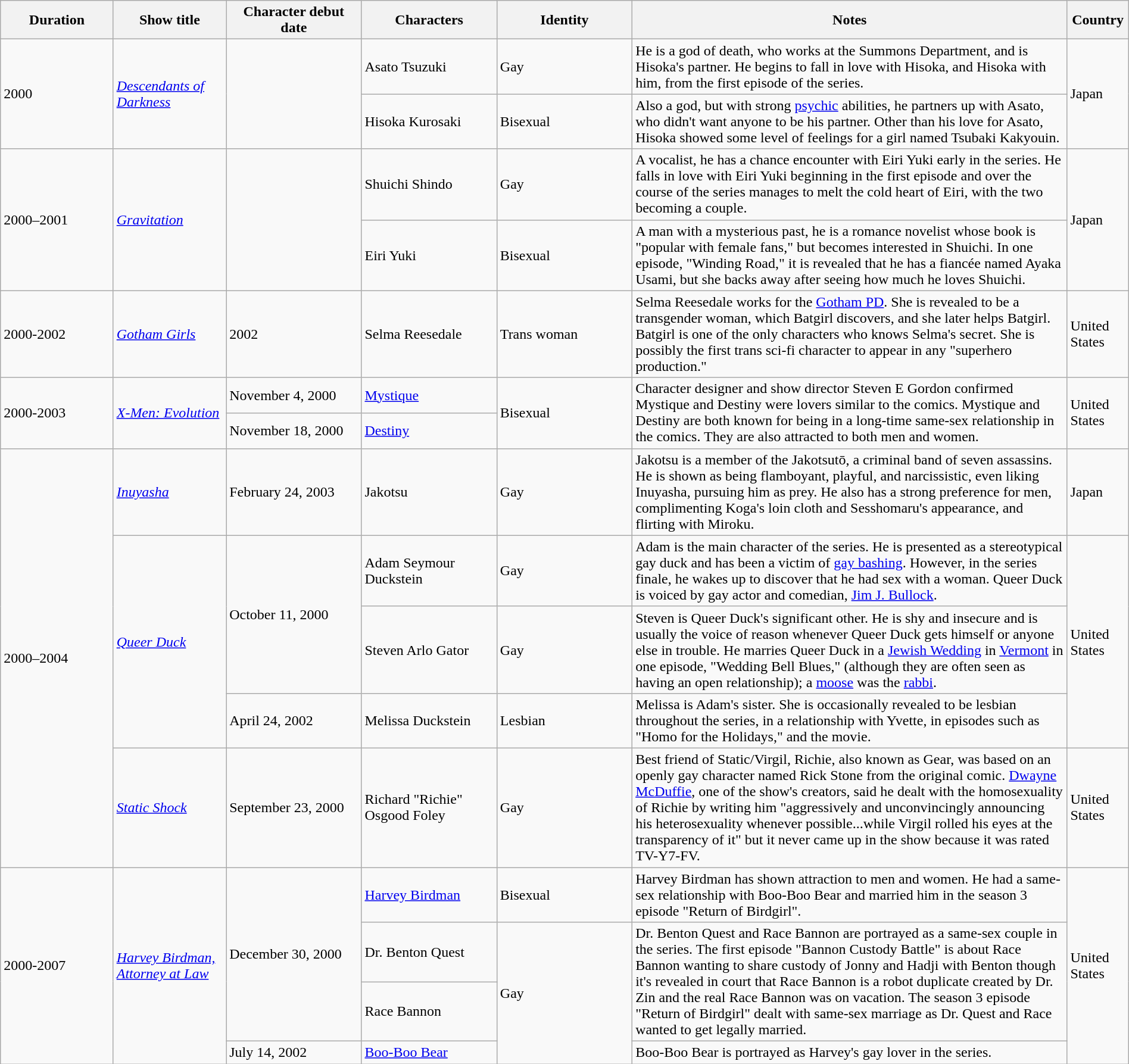<table class="wikitable sortable" style="width: 100%">
<tr>
<th scope="col" style="width:10%;">Duration</th>
<th scope="col" style="width:10%;">Show title</th>
<th scope="col" style="width:12%;">Character debut date</th>
<th scope="col" style="width:12%;">Characters</th>
<th scope="col" style="width:12%;">Identity</th>
<th>Notes</th>
<th>Country</th>
</tr>
<tr>
<td rowspan="2">2000</td>
<td rowspan="2"><em><a href='#'>Descendants of Darkness</a></em></td>
<td rowspan="2"></td>
<td>Asato Tsuzuki</td>
<td>Gay</td>
<td>He is a god of death, who works at the Summons Department, and is Hisoka's partner. He begins to fall in love with Hisoka, and Hisoka with him, from the first episode of the series.</td>
<td rowspan="2">Japan</td>
</tr>
<tr>
<td>Hisoka Kurosaki</td>
<td>Bisexual</td>
<td>Also a god, but with strong <a href='#'>psychic</a> abilities, he partners up with Asato, who didn't want anyone to be his partner. Other than his love for Asato, Hisoka showed some level of feelings for a girl named Tsubaki Kakyouin.</td>
</tr>
<tr>
<td rowspan="2">2000–2001</td>
<td rowspan="2"><em><a href='#'>Gravitation</a></em></td>
<td rowspan="2"></td>
<td>Shuichi Shindo</td>
<td>Gay</td>
<td>A vocalist, he has a chance encounter with Eiri Yuki early in the series. He falls in love with Eiri Yuki beginning in the first episode and over the course of the series manages to melt the cold heart of Eiri, with the two becoming a couple.</td>
<td rowspan="2">Japan</td>
</tr>
<tr>
<td>Eiri Yuki</td>
<td>Bisexual</td>
<td>A man with a mysterious past, he is a romance novelist whose book is "popular with female fans," but becomes interested in Shuichi. In one episode, "Winding Road," it is revealed that he has a fiancée named Ayaka Usami, but she backs away after seeing how much he loves Shuichi.</td>
</tr>
<tr>
<td>2000-2002</td>
<td><em><a href='#'>Gotham Girls</a></em></td>
<td>2002</td>
<td>Selma Reesedale</td>
<td>Trans woman</td>
<td>Selma Reesedale works for the <a href='#'>Gotham PD</a>. She is revealed to be a transgender woman, which Batgirl discovers, and she later helps Batgirl. Batgirl is one of the only characters who knows Selma's secret. She is possibly the first trans sci-fi character to appear in any "superhero production."</td>
<td>United States</td>
</tr>
<tr>
<td rowspan="2">2000-2003</td>
<td rowspan="2"><em><a href='#'>X-Men: Evolution</a></em></td>
<td>November 4, 2000</td>
<td><a href='#'>Mystique</a></td>
<td rowspan="2">Bisexual</td>
<td rowspan="2">Character designer and show director Steven E Gordon confirmed Mystique and Destiny were lovers similar to the comics. Mystique and Destiny are both known for being in a long-time same-sex relationship in the comics. They are also attracted to both men and women.</td>
<td rowspan="2">United States</td>
</tr>
<tr>
<td>November 18, 2000</td>
<td><a href='#'>Destiny</a></td>
</tr>
<tr>
<td rowspan="5">2000–2004</td>
<td><em><a href='#'>Inuyasha</a></em></td>
<td>February 24, 2003</td>
<td>Jakotsu</td>
<td>Gay</td>
<td>Jakotsu is a member of the Jakotsutō, a criminal band of seven assassins. He is shown as being flamboyant, playful, and narcissistic, even liking Inuyasha, pursuing him as prey. He also has a strong preference for men, complimenting Koga's loin cloth and Sesshomaru's appearance, and flirting with Miroku.</td>
<td>Japan</td>
</tr>
<tr>
<td rowspan="3"><em><a href='#'>Queer Duck</a></em></td>
<td rowspan="2">October 11, 2000</td>
<td>Adam Seymour Duckstein</td>
<td>Gay</td>
<td>Adam is the main character of the series. He is presented as a stereotypical gay duck and has been a victim of <a href='#'>gay bashing</a>. However, in the series finale, he wakes up to discover that he had sex with a woman. Queer Duck is voiced by gay actor and comedian, <a href='#'>Jim J. Bullock</a>.</td>
<td rowspan="3">United States</td>
</tr>
<tr>
<td>Steven Arlo Gator</td>
<td>Gay</td>
<td>Steven is Queer Duck's significant other. He is shy and insecure and is usually the voice of reason whenever Queer Duck gets himself or anyone else in trouble. He marries Queer Duck in a <a href='#'>Jewish Wedding</a> in <a href='#'>Vermont</a> in one episode, "Wedding Bell Blues," (although they are often seen as having an open relationship); a <a href='#'>moose</a> was the <a href='#'>rabbi</a>.</td>
</tr>
<tr>
<td>April 24, 2002</td>
<td>Melissa Duckstein</td>
<td>Lesbian</td>
<td>Melissa is Adam's sister. She is occasionally revealed to be lesbian throughout the series, in a relationship with Yvette, in episodes such as "Homo for the Holidays," and the movie.</td>
</tr>
<tr>
<td><em><a href='#'>Static Shock</a></em></td>
<td>September 23, 2000</td>
<td>Richard "Richie" Osgood Foley</td>
<td>Gay</td>
<td>Best friend of Static/Virgil, Richie, also known as Gear, was based on an openly gay character named Rick Stone from the original comic. <a href='#'>Dwayne McDuffie</a>, one of the show's creators, said he dealt with the homosexuality of Richie by writing him "aggressively and unconvincingly announcing his heterosexuality whenever possible...while Virgil rolled his eyes at the transparency of it" but it never came up in the show because it was rated TV-Y7-FV.</td>
<td>United States</td>
</tr>
<tr>
<td rowspan="4">2000-2007</td>
<td rowspan="4"><em><a href='#'>Harvey Birdman, Attorney at Law</a></em></td>
<td rowspan="3">December 30, 2000</td>
<td><a href='#'>Harvey Birdman</a></td>
<td>Bisexual</td>
<td>Harvey Birdman has shown attraction to men and women. He had a same-sex relationship with Boo-Boo Bear and married him in the season 3 episode "Return of Birdgirl".</td>
<td rowspan="4">United States</td>
</tr>
<tr>
<td>Dr. Benton Quest</td>
<td rowspan="3">Gay</td>
<td rowspan="2">Dr. Benton Quest and Race Bannon are portrayed as a same-sex couple in the series. The first episode "Bannon Custody Battle" is about Race Bannon wanting to share custody of Jonny and Hadji with Benton though it's revealed in court that Race Bannon is a robot duplicate created by Dr. Zin and the real Race Bannon was on vacation. The season 3 episode "Return of Birdgirl" dealt with same-sex marriage as Dr. Quest and Race wanted to get legally married.</td>
</tr>
<tr>
<td>Race Bannon</td>
</tr>
<tr>
<td>July 14, 2002</td>
<td><a href='#'>Boo-Boo Bear</a></td>
<td>Boo-Boo Bear is portrayed as Harvey's gay lover in the series.</td>
</tr>
</table>
